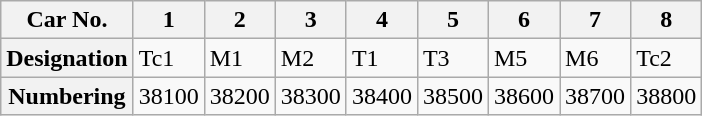<table class="wikitable">
<tr>
<th>Car No.</th>
<th>1</th>
<th>2</th>
<th>3</th>
<th>4</th>
<th>5</th>
<th>6</th>
<th>7</th>
<th>8</th>
</tr>
<tr>
<th>Designation</th>
<td>Tc1</td>
<td>M1</td>
<td>M2</td>
<td>T1</td>
<td>T3</td>
<td>M5</td>
<td>M6</td>
<td>Tc2</td>
</tr>
<tr>
<th>Numbering</th>
<td>38100</td>
<td>38200</td>
<td>38300</td>
<td>38400</td>
<td>38500</td>
<td>38600</td>
<td>38700</td>
<td>38800</td>
</tr>
</table>
